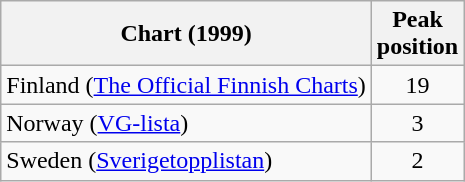<table class="wikitable">
<tr>
<th>Chart (1999)</th>
<th>Peak<br>position</th>
</tr>
<tr>
<td>Finland (<a href='#'>The Official Finnish Charts</a>)</td>
<td align="center">19</td>
</tr>
<tr>
<td>Norway (<a href='#'>VG-lista</a>)</td>
<td align="center">3</td>
</tr>
<tr>
<td>Sweden (<a href='#'>Sverigetopplistan</a>)</td>
<td align="center">2</td>
</tr>
</table>
